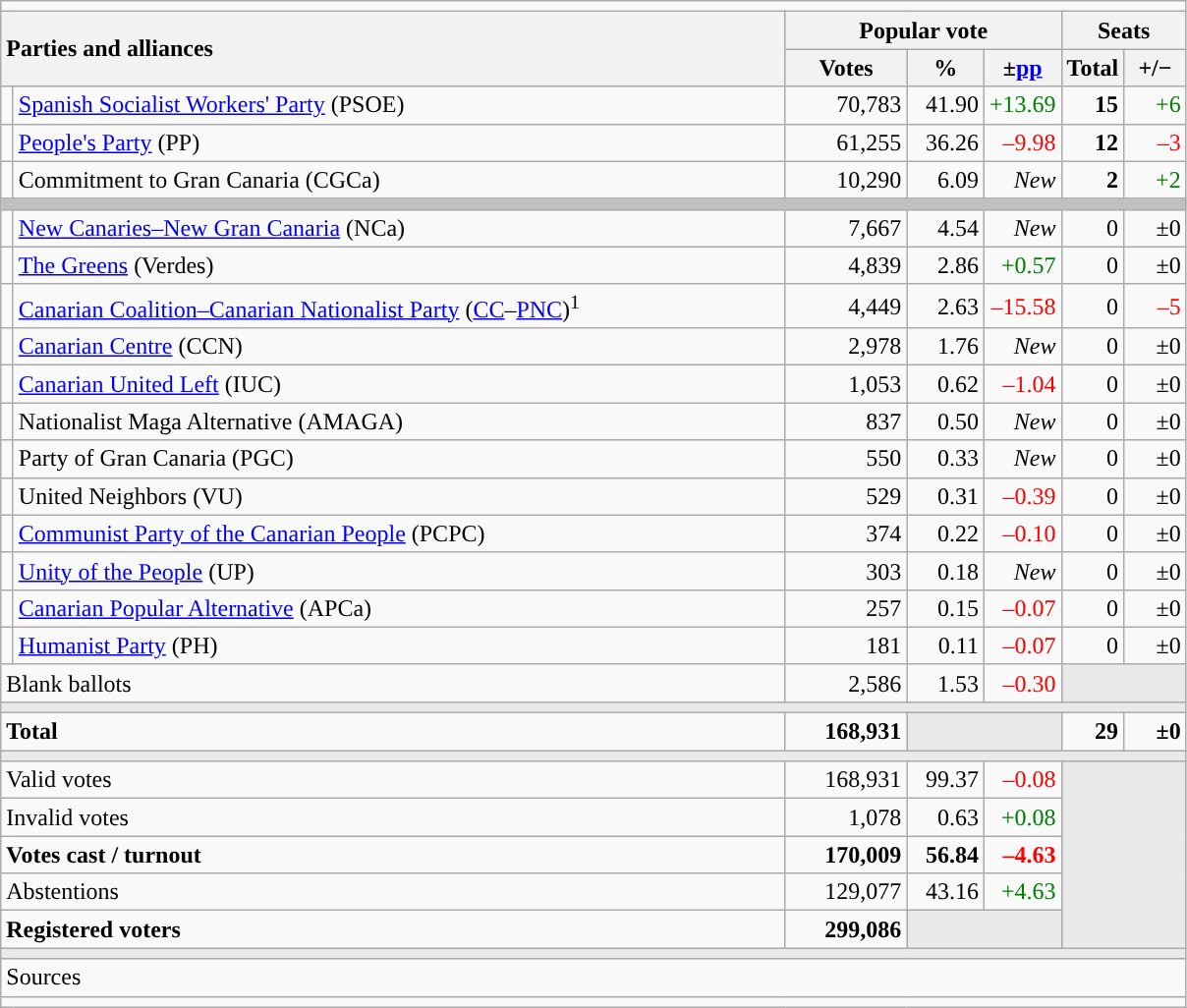<table class="wikitable" style="text-align:right;">
<tr>
<td colspan="7"></td>
</tr>
<tr>
<th style="text-align:left;" rowspan="2" colspan="2" width="525">Parties and alliances</th>
<th colspan="3">Popular vote</th>
<th colspan="2">Seats</th>
</tr>
<tr>
<th width="75">Votes</th>
<th width="45">%</th>
<th width="45">±<a href='#'>pp</a></th>
<th width="35">Total</th>
<th width="35">+/−</th>
</tr>
<tr>
<td width="1" style="color:inherit;background:"></td>
<td align="left"><a href='#'>Spanish Socialist Workers' Party</a> (PSOE)</td>
<td>70,783</td>
<td>41.90</td>
<td style="color:green;">+13.69</td>
<td><strong>15</strong></td>
<td style="color:green;">+6</td>
</tr>
<tr>
<td style="color:inherit;background:"></td>
<td align="left"><a href='#'>People's Party</a> (PP)</td>
<td>61,255</td>
<td>36.26</td>
<td style="color:red;">–9.98</td>
<td><strong>12</strong></td>
<td style="color:red;">–3</td>
</tr>
<tr>
<td style="color:inherit;background:"></td>
<td align="left">Commitment to Gran Canaria (CGCa)</td>
<td>10,290</td>
<td>6.09</td>
<td><em>New</em></td>
<td><strong>2</strong></td>
<td style="color:green;">+2</td>
</tr>
<tr>
<td colspan="7" style="color:inherit;background:#C0C0C0"></td>
</tr>
<tr>
<td style="color:inherit;background:"></td>
<td align="left"><a href='#'>New Canaries–New Gran Canaria</a> (NCa)</td>
<td>7,667</td>
<td>4.54</td>
<td><em>New</em></td>
<td>0</td>
<td>±0</td>
</tr>
<tr>
<td style="color:inherit;background:"></td>
<td align="left"><a href='#'>The Greens</a> (Verdes)</td>
<td>4,839</td>
<td>2.86</td>
<td style="color:green;">+0.57</td>
<td>0</td>
<td>±0</td>
</tr>
<tr>
<td style="color:inherit;background:"></td>
<td align="left"><a href='#'>Canarian Coalition–Canarian Nationalist Party</a> (<a href='#'>CC</a>–<a href='#'>PNC</a>)<sup>1</sup></td>
<td>4,449</td>
<td>2.63</td>
<td style="color:red;">–15.58</td>
<td>0</td>
<td style="color:red;">–5</td>
</tr>
<tr>
<td style="color:inherit;background:"></td>
<td align="left"><a href='#'>Canarian Centre</a> (CCN)</td>
<td>2,978</td>
<td>1.76</td>
<td><em>New</em></td>
<td>0</td>
<td>±0</td>
</tr>
<tr>
<td style="color:inherit;background:"></td>
<td align="left"><a href='#'>Canarian United Left</a> (IUC)</td>
<td>1,053</td>
<td>0.62</td>
<td style="color:red;">–1.04</td>
<td>0</td>
<td>±0</td>
</tr>
<tr>
<td style="color:inherit;background:"></td>
<td align="left">Nationalist Maga Alternative (AMAGA)</td>
<td>837</td>
<td>0.50</td>
<td><em>New</em></td>
<td>0</td>
<td>±0</td>
</tr>
<tr>
<td style="color:inherit;background:"></td>
<td align="left">Party of Gran Canaria (PGC)</td>
<td>550</td>
<td>0.33</td>
<td><em>New</em></td>
<td>0</td>
<td>±0</td>
</tr>
<tr>
<td style="color:inherit;background:"></td>
<td align="left">United Neighbors (VU)</td>
<td>529</td>
<td>0.31</td>
<td style="color:red;">–0.39</td>
<td>0</td>
<td>±0</td>
</tr>
<tr>
<td style="color:inherit;background:"></td>
<td align="left"><a href='#'>Communist Party of the Canarian People</a> (PCPC)</td>
<td>374</td>
<td>0.22</td>
<td style="color:red;">–0.10</td>
<td>0</td>
<td>±0</td>
</tr>
<tr>
<td style="color:inherit;background:"></td>
<td align="left"><a href='#'>Unity of the People</a> (UP)</td>
<td>303</td>
<td>0.18</td>
<td><em>New</em></td>
<td>0</td>
<td>±0</td>
</tr>
<tr>
<td style="color:inherit;background:"></td>
<td align="left"><a href='#'>Canarian Popular Alternative</a> (APCa)</td>
<td>257</td>
<td>0.15</td>
<td style="color:red;">–0.07</td>
<td>0</td>
<td>±0</td>
</tr>
<tr>
<td style="color:inherit;background:"></td>
<td align="left"><a href='#'>Humanist Party</a> (PH)</td>
<td>181</td>
<td>0.11</td>
<td style="color:red;">–0.07</td>
<td>0</td>
<td>±0</td>
</tr>
<tr>
<td align="left" colspan="2">Blank ballots</td>
<td>2,586</td>
<td>1.53</td>
<td style="color:red;">–0.30</td>
<td style="color:inherit;background:#E9E9E9" colspan="2"></td>
</tr>
<tr>
<td colspan="7" style="color:inherit;background:#E9E9E9"></td>
</tr>
<tr style="font-weight:bold;">
<td align="left" colspan="2">Total</td>
<td>168,931</td>
<td bgcolor="#E9E9E9" colspan="2"></td>
<td>29</td>
<td>±0</td>
</tr>
<tr>
<td colspan="7" style="color:inherit;background:#E9E9E9"></td>
</tr>
<tr>
<td align="left" colspan="2">Valid votes</td>
<td>168,931</td>
<td>99.37</td>
<td style="color:red;">–0.08</td>
<td bgcolor="#E9E9E9" colspan="2" rowspan="5"></td>
</tr>
<tr>
<td align="left" colspan="2">Invalid votes</td>
<td>1,078</td>
<td>0.63</td>
<td style="color:green;">+0.08</td>
</tr>
<tr style="font-weight:bold;">
<td align="left" colspan="2">Votes cast / turnout</td>
<td>170,009</td>
<td>56.84</td>
<td style="color:red;">–4.63</td>
</tr>
<tr>
<td align="left" colspan="2">Abstentions</td>
<td>129,077</td>
<td>43.16</td>
<td style="color:green;">+4.63</td>
</tr>
<tr style="font-weight:bold;">
<td align="left" colspan="2">Registered voters</td>
<td>299,086</td>
<td bgcolor="#E9E9E9" colspan="2"></td>
</tr>
<tr>
<td colspan="7" style="color:inherit;background:#E9E9E9"></td>
</tr>
<tr>
<td align="left" colspan="7">Sources</td>
</tr>
<tr>
<td colspan="7" style="text-align:left; max-width:790px;"></td>
</tr>
</table>
